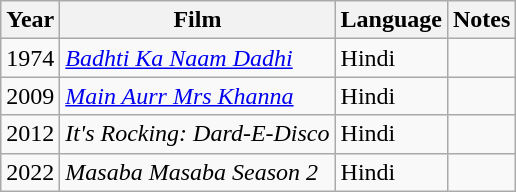<table class="wikitable">
<tr>
<th>Year</th>
<th>Film</th>
<th>Language</th>
<th>Notes</th>
</tr>
<tr>
<td>1974</td>
<td><em><a href='#'>Badhti Ka Naam Dadhi</a></em></td>
<td>Hindi</td>
<td></td>
</tr>
<tr>
<td>2009</td>
<td><em><a href='#'>Main Aurr Mrs Khanna</a></em></td>
<td>Hindi</td>
<td></td>
</tr>
<tr>
<td>2012</td>
<td><em>It's Rocking: Dard-E-Disco</em></td>
<td>Hindi</td>
<td></td>
</tr>
<tr>
<td>2022</td>
<td><em>Masaba Masaba Season 2</em></td>
<td>Hindi</td>
<td></td>
</tr>
</table>
